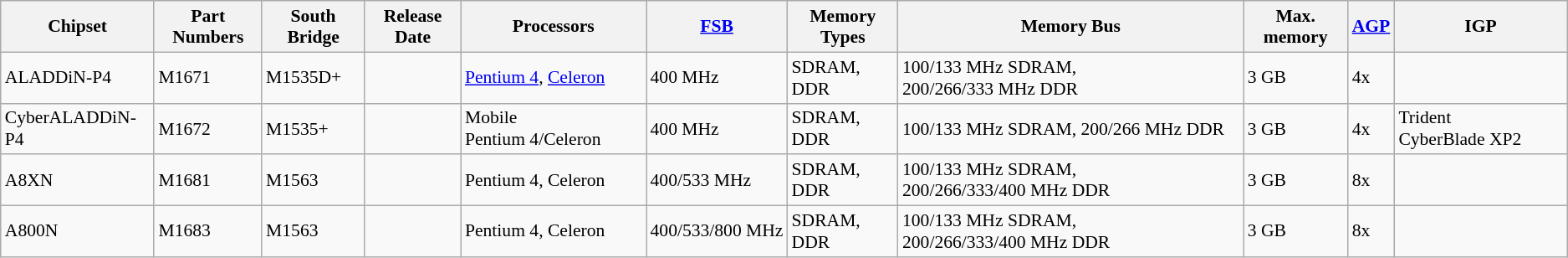<table class="wikitable" style="font-size: 90%;">
<tr>
<th>Chipset</th>
<th>Part Numbers</th>
<th>South Bridge</th>
<th>Release Date</th>
<th>Processors</th>
<th><a href='#'>FSB</a></th>
<th>Memory Types</th>
<th>Memory Bus</th>
<th>Max. memory</th>
<th><a href='#'>AGP</a></th>
<th>IGP</th>
</tr>
<tr>
<td>ALADDiN-P4</td>
<td>M1671</td>
<td>M1535D+</td>
<td></td>
<td><a href='#'>Pentium 4</a>, <a href='#'>Celeron</a></td>
<td>400 MHz</td>
<td>SDRAM, DDR</td>
<td>100/133 MHz SDRAM, 200/266/333 MHz DDR</td>
<td>3 GB</td>
<td>4x</td>
<td></td>
</tr>
<tr>
<td>CyberALADDiN-P4</td>
<td>M1672</td>
<td>M1535+</td>
<td></td>
<td>Mobile Pentium 4/Celeron</td>
<td>400 MHz</td>
<td>SDRAM, DDR</td>
<td>100/133 MHz SDRAM, 200/266 MHz DDR</td>
<td>3 GB</td>
<td>4x</td>
<td>Trident CyberBlade XP2</td>
</tr>
<tr>
<td>A8XN</td>
<td>M1681</td>
<td>M1563</td>
<td></td>
<td>Pentium 4, Celeron</td>
<td>400/533 MHz</td>
<td>SDRAM, DDR</td>
<td>100/133 MHz SDRAM, 200/266/333/400 MHz DDR</td>
<td>3 GB</td>
<td>8x</td>
<td></td>
</tr>
<tr>
<td>A800N</td>
<td>M1683</td>
<td>M1563</td>
<td></td>
<td>Pentium 4, Celeron</td>
<td>400/533/800 MHz</td>
<td>SDRAM, DDR</td>
<td>100/133 MHz SDRAM, 200/266/333/400 MHz DDR</td>
<td>3 GB</td>
<td>8x</td>
<td></td>
</tr>
</table>
